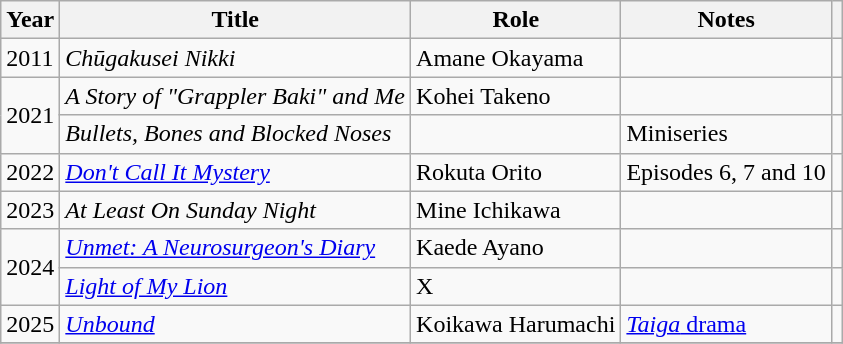<table class="wikitable">
<tr>
<th>Year</th>
<th>Title</th>
<th>Role</th>
<th>Notes</th>
<th></th>
</tr>
<tr>
<td>2011</td>
<td><em>Chūgakusei Nikki</em></td>
<td>Amane Okayama</td>
<td></td>
<td></td>
</tr>
<tr>
<td rowspan="2">2021</td>
<td><em>A Story of "Grappler Baki" and Me</em></td>
<td>Kohei Takeno</td>
<td></td>
<td></td>
</tr>
<tr>
<td><em>Bullets, Bones and Blocked Noses</em></td>
<td></td>
<td>Miniseries</td>
<td></td>
</tr>
<tr>
<td rowspan="1">2022</td>
<td><em><a href='#'>Don't Call It Mystery</a></em></td>
<td>Rokuta Orito</td>
<td>Episodes 6, 7 and 10</td>
<td></td>
</tr>
<tr>
<td>2023</td>
<td><em>At Least On Sunday Night</em></td>
<td>Mine Ichikawa</td>
<td></td>
<td></td>
</tr>
<tr>
<td rowspan="2">2024</td>
<td><em><a href='#'>Unmet: A Neurosurgeon's Diary</a></em></td>
<td>Kaede Ayano</td>
<td></td>
<td></td>
</tr>
<tr>
<td><em><a href='#'>Light of My Lion</a></em></td>
<td>X</td>
<td></td>
<td></td>
</tr>
<tr>
<td>2025</td>
<td><em><a href='#'>Unbound</a></em></td>
<td>Koikawa Harumachi</td>
<td><a href='#'><em>Taiga</em> drama</a></td>
<td></td>
</tr>
<tr>
</tr>
</table>
